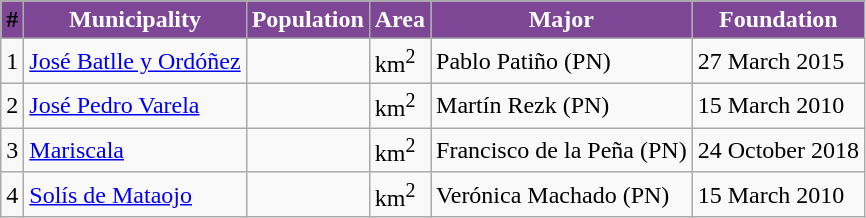<table class="wikitable sortable defaultleft col1center col3right col4right">
<tr>
<th style="background-color:#7d4796" scope=col>#</th>
<th style="color:white;background-color:#7d4796;text-align:center">Municipality</th>
<th style="color:white;background-color:#7d4796;text-align:center">Population</th>
<th style="color:white;background-color:#7d4796;text-align:center">Area</th>
<th style="color:white;background-color:#7d4796;text-align:center">Major </th>
<th style="color:white;background-color:#7d4796;text-align:center">Foundation</th>
</tr>
<tr>
<td>1</td>
<td><a href='#'>José Batlle y Ordóñez</a></td>
<td></td>
<td> km<sup>2</sup></td>
<td>Pablo Patiño (PN)</td>
<td>27 March 2015</td>
</tr>
<tr>
<td>2</td>
<td><a href='#'>José Pedro Varela</a></td>
<td></td>
<td> km<sup>2</sup></td>
<td>Martín Rezk (PN)</td>
<td>15 March 2010</td>
</tr>
<tr>
<td>3</td>
<td><a href='#'>Mariscala</a></td>
<td></td>
<td> km<sup>2</sup></td>
<td>Francisco de la Peña (PN)</td>
<td>24 October 2018</td>
</tr>
<tr>
<td>4</td>
<td><a href='#'>Solís de Mataojo</a></td>
<td></td>
<td> km<sup>2</sup></td>
<td>Verónica Machado (PN)</td>
<td>15 March 2010</td>
</tr>
</table>
